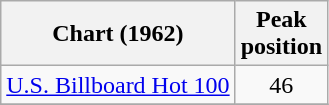<table class="wikitable sortable">
<tr>
<th align="left">Chart (1962)</th>
<th align="left">Peak<br>position</th>
</tr>
<tr>
<td align="left"><a href='#'>U.S. Billboard Hot 100</a></td>
<td align="center">46</td>
</tr>
<tr>
</tr>
</table>
